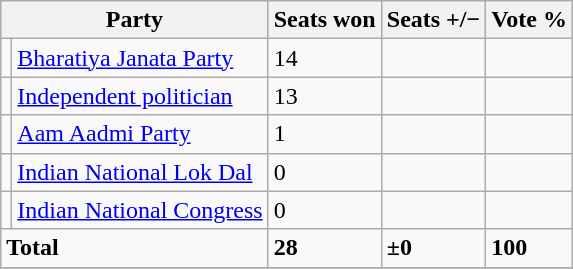<table class="sortable wikitable">
<tr>
<th colspan="2">Party</th>
<th>Seats won</th>
<th><strong>Seats +/−</strong></th>
<th>Vote %</th>
</tr>
<tr>
<td></td>
<td><a href='#'>Bharatiya Janata Party</a></td>
<td>14</td>
<td></td>
<td></td>
</tr>
<tr>
<td></td>
<td><a href='#'>Independent politician</a></td>
<td>13</td>
<td></td>
<td></td>
</tr>
<tr>
<td></td>
<td><a href='#'>Aam Aadmi Party</a></td>
<td>1</td>
<td></td>
<td></td>
</tr>
<tr>
<td></td>
<td><a href='#'>Indian National Lok Dal</a></td>
<td>0</td>
<td></td>
<td></td>
</tr>
<tr>
<td></td>
<td><a href='#'>Indian National Congress</a></td>
<td>0</td>
<td></td>
<td></td>
</tr>
<tr>
<td colspan="2"><strong>Total</strong></td>
<td><strong>28</strong></td>
<td><strong>±0</strong></td>
<td><strong>100</strong></td>
</tr>
<tr>
</tr>
</table>
